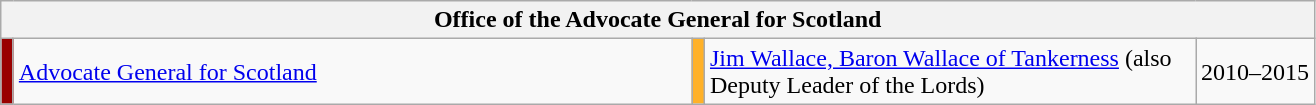<table class="wikitable">
<tr>
<th colspan=5>Office of the Advocate General for Scotland</th>
</tr>
<tr>
<td style="width:1px;; background:#900;"></td>
<td width=445><a href='#'>Advocate General for Scotland</a></td>
<td style="width:1px;; background:#FFB128;"></td>
<td width=320><a href='#'>Jim Wallace, Baron Wallace of Tankerness</a> (also Deputy Leader of the Lords)</td>
<td>2010–2015</td>
</tr>
</table>
